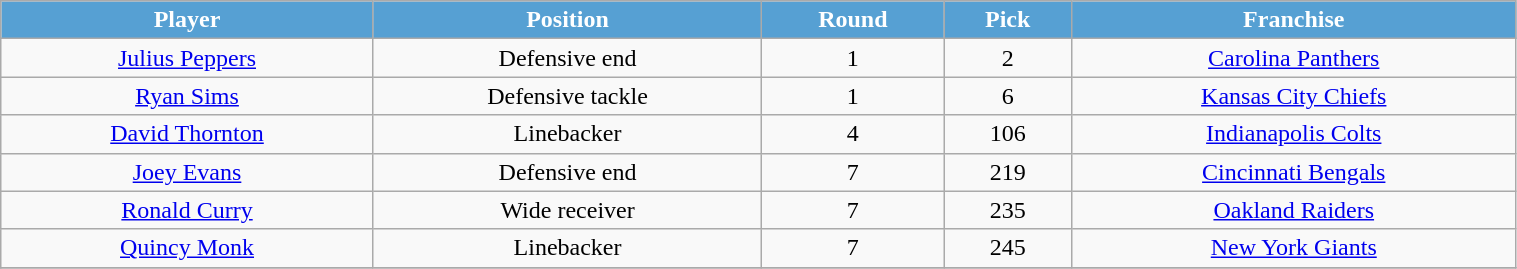<table class="wikitable" width="80%">
<tr align="center"  style="background:#56A0D3;color:#FFFFFF;">
<td><strong>Player</strong></td>
<td><strong>Position</strong></td>
<td><strong>Round</strong></td>
<td><strong>Pick</strong></td>
<td><strong>Franchise</strong></td>
</tr>
<tr align="center" bgcolor="">
<td><a href='#'>Julius Peppers</a></td>
<td>Defensive end</td>
<td>1</td>
<td>2</td>
<td><a href='#'>Carolina Panthers</a></td>
</tr>
<tr align="center" bgcolor="">
<td><a href='#'>Ryan Sims</a></td>
<td>Defensive tackle</td>
<td>1</td>
<td>6</td>
<td><a href='#'>Kansas City Chiefs</a></td>
</tr>
<tr align="center" bgcolor="">
<td><a href='#'>David Thornton</a></td>
<td>Linebacker</td>
<td>4</td>
<td>106</td>
<td><a href='#'>Indianapolis Colts</a></td>
</tr>
<tr align="center" bgcolor="">
<td><a href='#'>Joey Evans</a></td>
<td>Defensive end</td>
<td>7</td>
<td>219</td>
<td><a href='#'>Cincinnati Bengals</a></td>
</tr>
<tr align="center" bgcolor="">
<td><a href='#'>Ronald Curry</a></td>
<td>Wide receiver</td>
<td>7</td>
<td>235</td>
<td><a href='#'>Oakland Raiders</a></td>
</tr>
<tr align="center" bgcolor="">
<td><a href='#'>Quincy Monk</a></td>
<td>Linebacker</td>
<td>7</td>
<td>245</td>
<td><a href='#'>New York Giants</a></td>
</tr>
<tr align="center" bgcolor="">
</tr>
</table>
